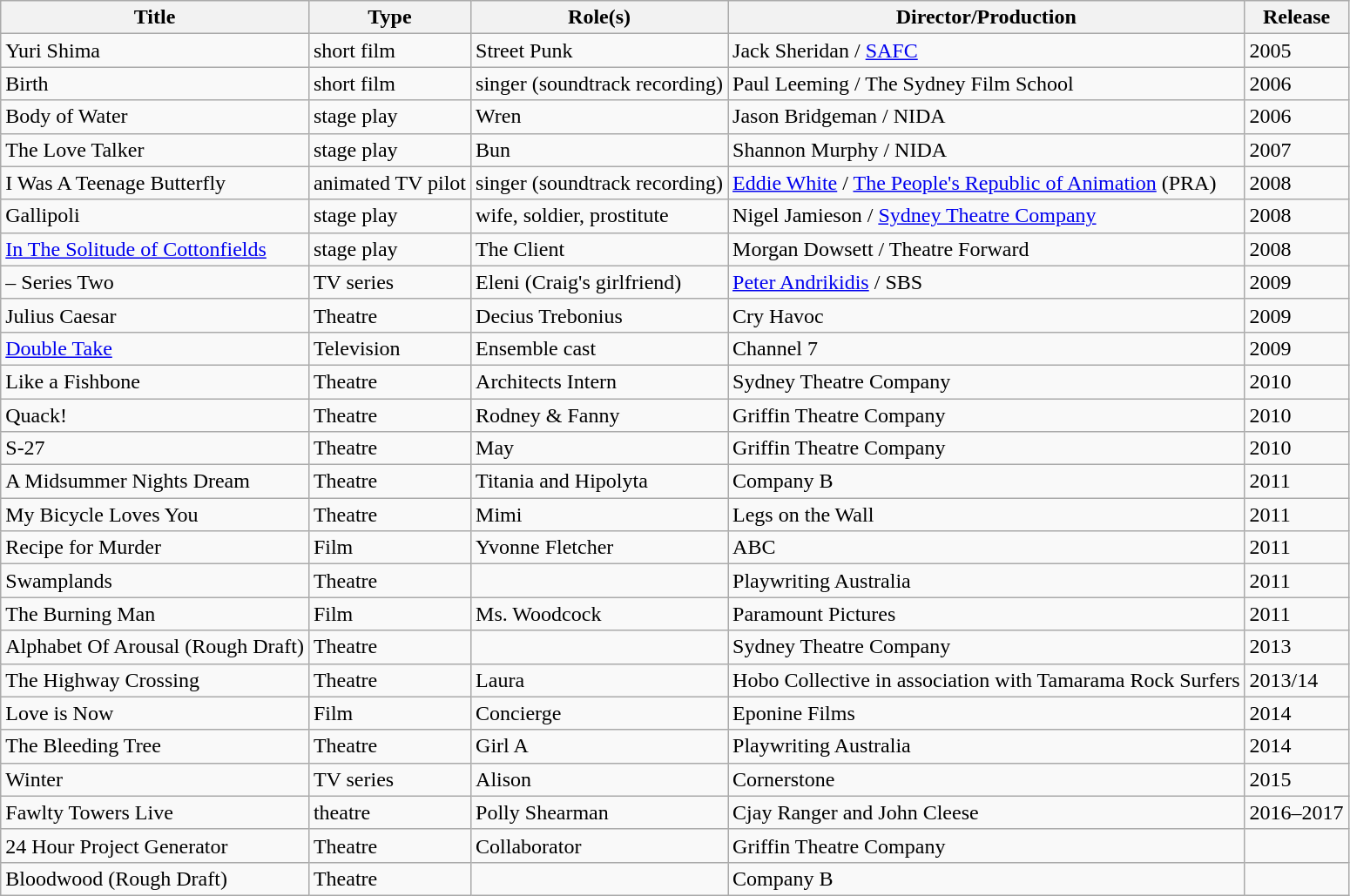<table class="wikitable">
<tr>
<th>Title</th>
<th>Type</th>
<th>Role(s)</th>
<th>Director/Production</th>
<th>Release</th>
</tr>
<tr>
<td>Yuri Shima</td>
<td>short film</td>
<td>Street Punk</td>
<td>Jack Sheridan / <a href='#'>SAFC</a></td>
<td>2005</td>
</tr>
<tr>
<td>Birth</td>
<td>short film</td>
<td>singer (soundtrack recording)</td>
<td>Paul Leeming / The Sydney Film School</td>
<td>2006</td>
</tr>
<tr>
<td>Body of Water</td>
<td>stage play</td>
<td>Wren</td>
<td>Jason Bridgeman / NIDA</td>
<td>2006</td>
</tr>
<tr>
<td>The Love Talker</td>
<td>stage play</td>
<td>Bun</td>
<td>Shannon Murphy / NIDA</td>
<td>2007</td>
</tr>
<tr>
<td>I Was A Teenage Butterfly</td>
<td>animated TV pilot</td>
<td>singer (soundtrack recording)</td>
<td><a href='#'>Eddie White</a> / <a href='#'>The People's Republic of Animation</a> (PRA)</td>
<td>2008</td>
</tr>
<tr>
<td>Gallipoli</td>
<td>stage play</td>
<td>wife, soldier, prostitute</td>
<td>Nigel Jamieson / <a href='#'>Sydney Theatre Company</a></td>
<td>2008</td>
</tr>
<tr>
<td><a href='#'>In The Solitude of Cottonfields</a></td>
<td>stage play</td>
<td>The Client</td>
<td>Morgan Dowsett / Theatre Forward</td>
<td>2008</td>
</tr>
<tr>
<td> – Series Two</td>
<td>TV series</td>
<td>Eleni (Craig's girlfriend)</td>
<td><a href='#'>Peter Andrikidis</a> / SBS</td>
<td>2009</td>
</tr>
<tr>
<td>Julius  Caesar</td>
<td>Theatre</td>
<td>Decius Trebonius</td>
<td>Cry Havoc</td>
<td>2009</td>
</tr>
<tr>
<td><a href='#'>Double Take</a></td>
<td>Television</td>
<td>Ensemble cast</td>
<td>Channel 7</td>
<td>2009</td>
</tr>
<tr>
<td>Like a  Fishbone</td>
<td>Theatre</td>
<td>Architects Intern</td>
<td>Sydney Theatre Company</td>
<td>2010</td>
</tr>
<tr>
<td>Quack!</td>
<td>Theatre</td>
<td>Rodney & Fanny</td>
<td>Griffin Theatre Company</td>
<td>2010</td>
</tr>
<tr>
<td>S-27</td>
<td>Theatre</td>
<td>May</td>
<td>Griffin Theatre Company</td>
<td>2010</td>
</tr>
<tr>
<td>A Midsummer Nights Dream</td>
<td>Theatre</td>
<td>Titania and Hipolyta</td>
<td>Company B</td>
<td>2011</td>
</tr>
<tr>
<td>My Bicycle Loves You</td>
<td>Theatre</td>
<td>Mimi</td>
<td>Legs on the Wall</td>
<td>2011</td>
</tr>
<tr>
<td>Recipe for Murder</td>
<td>Film</td>
<td>Yvonne Fletcher</td>
<td>ABC</td>
<td>2011</td>
</tr>
<tr>
<td>Swamplands</td>
<td>Theatre</td>
<td></td>
<td>Playwriting Australia</td>
<td>2011</td>
</tr>
<tr>
<td>The Burning Man</td>
<td>Film</td>
<td>Ms. Woodcock</td>
<td>Paramount Pictures</td>
<td>2011</td>
</tr>
<tr>
<td>Alphabet Of Arousal (Rough  Draft)</td>
<td>Theatre</td>
<td></td>
<td>Sydney Theatre Company</td>
<td>2013</td>
</tr>
<tr>
<td>The Highway Crossing</td>
<td>Theatre</td>
<td>Laura</td>
<td>Hobo Collective in association with Tamarama Rock Surfers</td>
<td>2013/14</td>
</tr>
<tr>
<td>Love is Now</td>
<td>Film</td>
<td>Concierge</td>
<td>Eponine Films</td>
<td>2014</td>
</tr>
<tr>
<td>The Bleeding Tree</td>
<td>Theatre</td>
<td>Girl A</td>
<td>Playwriting Australia</td>
<td>2014</td>
</tr>
<tr>
<td>Winter</td>
<td>TV series</td>
<td>Alison</td>
<td>Cornerstone</td>
<td>2015</td>
</tr>
<tr>
<td>Fawlty  Towers Live</td>
<td>theatre</td>
<td>Polly Shearman</td>
<td>Cjay Ranger and John Cleese</td>
<td>2016–2017</td>
</tr>
<tr>
<td>24 Hour Project Generator</td>
<td>Theatre</td>
<td>Collaborator</td>
<td>Griffin Theatre Company</td>
<td></td>
</tr>
<tr>
<td>Bloodwood (Rough Draft)</td>
<td>Theatre</td>
<td></td>
<td>Company B</td>
<td></td>
</tr>
</table>
